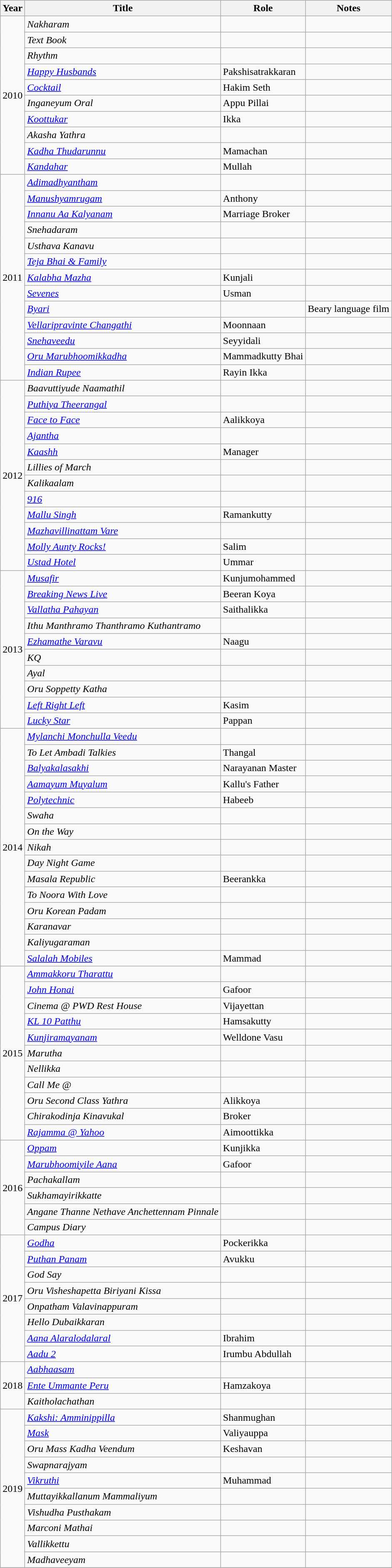<table class="wikitable sortable">
<tr>
<th>Year</th>
<th>Title</th>
<th>Role</th>
<th class="unsortable">Notes</th>
</tr>
<tr>
<td rowspan=10>2010</td>
<td><em>Nakharam</em></td>
<td></td>
<td></td>
</tr>
<tr>
<td><em>Text Book</em></td>
<td></td>
<td></td>
</tr>
<tr>
<td><em>Rhythm</em></td>
<td></td>
<td></td>
</tr>
<tr>
<td><em><a href='#'>Happy Husbands</a></em></td>
<td>Pakshisatrakkaran</td>
<td></td>
</tr>
<tr>
<td><em><a href='#'>Cocktail</a></em></td>
<td>Hakim Seth</td>
<td></td>
</tr>
<tr>
<td><em>Inganeyum Oral</em></td>
<td>Appu Pillai</td>
<td></td>
</tr>
<tr>
<td><em><a href='#'>Koottukar</a></em></td>
<td>Ikka</td>
<td></td>
</tr>
<tr>
<td><em>Akasha Yathra</em></td>
<td></td>
<td></td>
</tr>
<tr>
<td><em><a href='#'>Kadha Thudarunnu</a></em></td>
<td>Mamachan</td>
<td></td>
</tr>
<tr>
<td><em><a href='#'>Kandahar</a></em></td>
<td>Mullah</td>
<td></td>
</tr>
<tr>
<td rowspan=13>2011</td>
<td><em><a href='#'>Adimadhyantham</a></em></td>
<td></td>
<td></td>
</tr>
<tr>
<td><em><a href='#'>Manushyamrugam</a></em></td>
<td>Anthony</td>
<td></td>
</tr>
<tr>
<td><em><a href='#'>Innanu Aa Kalyanam</a></em></td>
<td>Marriage Broker</td>
<td></td>
</tr>
<tr>
<td><em>Snehadaram</em></td>
<td></td>
<td></td>
</tr>
<tr>
<td><em>Usthava Kanavu</em></td>
<td></td>
<td></td>
</tr>
<tr>
<td><em><a href='#'>Teja Bhai & Family</a></em></td>
<td></td>
<td></td>
</tr>
<tr>
<td><em><a href='#'>Kalabha Mazha</a></em></td>
<td>Kunjali</td>
<td></td>
</tr>
<tr>
<td><em><a href='#'>Sevenes</a></em></td>
<td>Usman</td>
<td></td>
</tr>
<tr>
<td><em><a href='#'>Byari</a></em></td>
<td></td>
<td>Beary language film</td>
</tr>
<tr>
<td><em><a href='#'>Vellaripravinte Changathi</a></em></td>
<td>Moonnaan</td>
<td></td>
</tr>
<tr>
<td><em><a href='#'>Snehaveedu</a></em></td>
<td>Seyyidali</td>
<td></td>
</tr>
<tr>
<td><em><a href='#'>Oru Marubhoomikkadha</a></em></td>
<td>Mammadkutty Bhai</td>
<td></td>
</tr>
<tr>
<td><em><a href='#'>Indian Rupee</a></em></td>
<td>Rayin Ikka</td>
<td></td>
</tr>
<tr>
<td rowspan=12>2012</td>
<td><em>Baavuttiyude Naamathil</em></td>
<td></td>
<td></td>
</tr>
<tr>
<td><em><a href='#'>Puthiya Theerangal</a></em></td>
<td></td>
<td></td>
</tr>
<tr>
<td><em><a href='#'>Face to Face</a></em></td>
<td>Aalikkoya</td>
<td></td>
</tr>
<tr>
<td><em><a href='#'>Ajantha</a></em></td>
<td></td>
<td></td>
</tr>
<tr>
<td><em><a href='#'>Kaashh</a></em></td>
<td>Manager</td>
<td></td>
</tr>
<tr>
<td><em>Lillies of March</em></td>
<td></td>
<td></td>
</tr>
<tr>
<td><em>Kalikaalam</em></td>
<td></td>
<td></td>
</tr>
<tr>
<td><em><a href='#'>916</a></em></td>
<td></td>
<td></td>
</tr>
<tr>
<td><em><a href='#'>Mallu Singh</a></em></td>
<td>Ramankutty</td>
<td></td>
</tr>
<tr>
<td><em><a href='#'>Mazhavillinattam Vare</a></em></td>
<td></td>
<td></td>
</tr>
<tr>
<td><em><a href='#'>Molly Aunty Rocks!</a></em></td>
<td>Salim</td>
<td></td>
</tr>
<tr>
<td><em><a href='#'>Ustad Hotel</a></em></td>
<td>Ummar</td>
<td></td>
</tr>
<tr>
<td rowspan=10>2013</td>
<td><em> <a href='#'>Musafir</a></em></td>
<td>Kunjumohammed</td>
<td></td>
</tr>
<tr>
<td><em><a href='#'>Breaking News Live</a></em></td>
<td>Beeran Koya</td>
<td></td>
</tr>
<tr>
<td><em> <a href='#'>Vallatha Pahayan</a></em></td>
<td>Saithalikka</td>
<td></td>
</tr>
<tr>
<td><em>Ithu Manthramo Thanthramo Kuthantramo</em></td>
<td></td>
<td></td>
</tr>
<tr>
<td><em><a href='#'>Ezhamathe Varavu</a></em></td>
<td>Naagu</td>
<td></td>
</tr>
<tr>
<td><em>KQ</em></td>
<td></td>
<td></td>
</tr>
<tr>
<td><em>Ayal</em></td>
<td></td>
<td></td>
</tr>
<tr>
<td><em>Oru Soppetty Katha</em></td>
<td></td>
<td></td>
</tr>
<tr>
<td><em><a href='#'>Left Right Left</a></em></td>
<td>Kasim</td>
<td></td>
</tr>
<tr>
<td><em><a href='#'>Lucky Star</a></em></td>
<td>Pappan</td>
<td></td>
</tr>
<tr>
<td rowspan=15>2014</td>
<td><em><a href='#'>Mylanchi Monchulla Veedu</a></em></td>
<td></td>
<td></td>
</tr>
<tr>
<td><em>To Let Ambadi Talkies</em></td>
<td>Thangal</td>
<td></td>
</tr>
<tr>
<td><em><a href='#'>Balyakalasakhi</a></em></td>
<td>Narayanan Master</td>
<td></td>
</tr>
<tr>
<td><em><a href='#'>Aamayum Muyalum</a></em></td>
<td>Kallu's Father</td>
<td></td>
</tr>
<tr>
<td><em><a href='#'>Polytechnic</a></em></td>
<td>Habeeb</td>
<td></td>
</tr>
<tr>
<td><em>Swaha</em></td>
<td></td>
<td></td>
</tr>
<tr>
<td><em>On the Way</em></td>
<td></td>
<td></td>
</tr>
<tr>
<td><em>Nikah</em></td>
<td></td>
<td></td>
</tr>
<tr>
<td><em>Day Night Game</em></td>
<td></td>
<td></td>
</tr>
<tr>
<td><em>Masala Republic</em></td>
<td>Beerankka</td>
<td></td>
</tr>
<tr>
<td><em>To Noora With Love</em></td>
<td></td>
<td></td>
</tr>
<tr>
<td><em>Oru Korean Padam</em></td>
<td></td>
<td></td>
</tr>
<tr>
<td><em>Karanavar</em></td>
<td></td>
<td></td>
</tr>
<tr>
<td><em>Kaliyugaraman</em></td>
<td></td>
<td></td>
</tr>
<tr>
<td><em><a href='#'>Salalah Mobiles</a></em></td>
<td>Mammad</td>
<td></td>
</tr>
<tr>
<td rowspan=11>2015</td>
<td><em><a href='#'>Ammakkoru Tharattu</a></em></td>
<td></td>
<td></td>
</tr>
<tr>
<td><em><a href='#'>John Honai</a></em></td>
<td>Gafoor</td>
<td></td>
</tr>
<tr>
<td><em>Cinema @ PWD Rest House</em></td>
<td>Vijayettan</td>
<td></td>
</tr>
<tr>
<td><em><a href='#'>KL 10 Patthu</a></em></td>
<td>Hamsakutty</td>
<td></td>
</tr>
<tr>
<td><em><a href='#'>Kunjiramayanam</a></em></td>
<td>Welldone Vasu</td>
<td></td>
</tr>
<tr>
<td><em>Marutha</em></td>
<td></td>
<td></td>
</tr>
<tr>
<td><em>Nellikka</em></td>
<td></td>
<td></td>
</tr>
<tr>
<td><em>Call Me @</em></td>
<td></td>
<td></td>
</tr>
<tr>
<td><em>Oru Second Class Yathra</em></td>
<td>Alikkoya</td>
<td></td>
</tr>
<tr>
<td><em>Chirakodinja Kinavukal</em></td>
<td>Broker</td>
<td></td>
</tr>
<tr>
<td><em><a href='#'>Rajamma @ Yahoo</a></em></td>
<td>Aimoottikka</td>
<td></td>
</tr>
<tr>
<td rowspan=6>2016</td>
<td><em><a href='#'>Oppam</a></em></td>
<td>Kunjikka</td>
<td></td>
</tr>
<tr>
<td><em><a href='#'>Marubhoomiyile Aana</a></em></td>
<td>Gafoor</td>
<td></td>
</tr>
<tr>
<td><em>Pachakallam</em></td>
<td></td>
<td></td>
</tr>
<tr>
<td><em>Sukhamayirikkatte</em></td>
<td></td>
<td></td>
</tr>
<tr>
<td><em>Angane Thanne Nethave Anchettennam Pinnale</em></td>
<td></td>
<td></td>
</tr>
<tr>
<td><em>Campus Diary</em></td>
<td></td>
<td></td>
</tr>
<tr>
<td rowspan=8>2017</td>
<td><em><a href='#'>Godha</a></em></td>
<td>Pockerikka</td>
<td></td>
</tr>
<tr>
<td><em><a href='#'>Puthan Panam</a></em></td>
<td>Avukku</td>
<td></td>
</tr>
<tr>
<td><em>God Say</em></td>
<td></td>
<td></td>
</tr>
<tr>
<td><em>Oru Visheshapetta Biriyani Kissa</em></td>
<td></td>
<td></td>
</tr>
<tr>
<td><em>Onpatham Valavinappuram</em></td>
<td></td>
<td></td>
</tr>
<tr>
<td><em>Hello Dubaikkaran</em></td>
<td></td>
<td></td>
</tr>
<tr>
<td><em><a href='#'>Aana Alaralodalaral</a></em></td>
<td>Ibrahim</td>
<td></td>
</tr>
<tr>
<td><em><a href='#'>Aadu 2</a></em></td>
<td>Irumbu Abdullah</td>
<td></td>
</tr>
<tr>
<td rowspan=3>2018</td>
<td><em><a href='#'>Aabhaasam</a></em></td>
<td></td>
<td></td>
</tr>
<tr>
<td><em><a href='#'>Ente Ummante Peru</a></em></td>
<td>Hamzakoya</td>
<td></td>
</tr>
<tr>
<td><em>Kaitholachathan</em></td>
<td></td>
<td></td>
</tr>
<tr>
<td rowspan=10>2019</td>
<td><em><a href='#'>Kakshi: Amminippilla</a></em></td>
<td>Shanmughan</td>
<td></td>
</tr>
<tr>
<td><em><a href='#'>Mask</a></em></td>
<td>Valiyauppa</td>
<td></td>
</tr>
<tr>
<td><em>Oru Mass Kadha Veendum</em></td>
<td>Keshavan</td>
<td></td>
</tr>
<tr>
<td><em>Swapnarajyam</em></td>
<td></td>
<td></td>
</tr>
<tr>
<td><em><a href='#'>Vikruthi</a></em></td>
<td>Muhammad</td>
<td></td>
</tr>
<tr>
<td><em>Muttayikkallanum Mammaliyum</em></td>
<td></td>
<td></td>
</tr>
<tr>
<td><em>Vishudha Pusthakam</em></td>
<td></td>
<td></td>
</tr>
<tr>
<td><em>Marconi Mathai</em></td>
<td></td>
<td></td>
</tr>
<tr>
<td><em>Vallikkettu</em></td>
<td></td>
<td></td>
</tr>
<tr>
<td><em>Madhaveeyam</em></td>
<td></td>
<td></td>
</tr>
<tr>
</tr>
</table>
